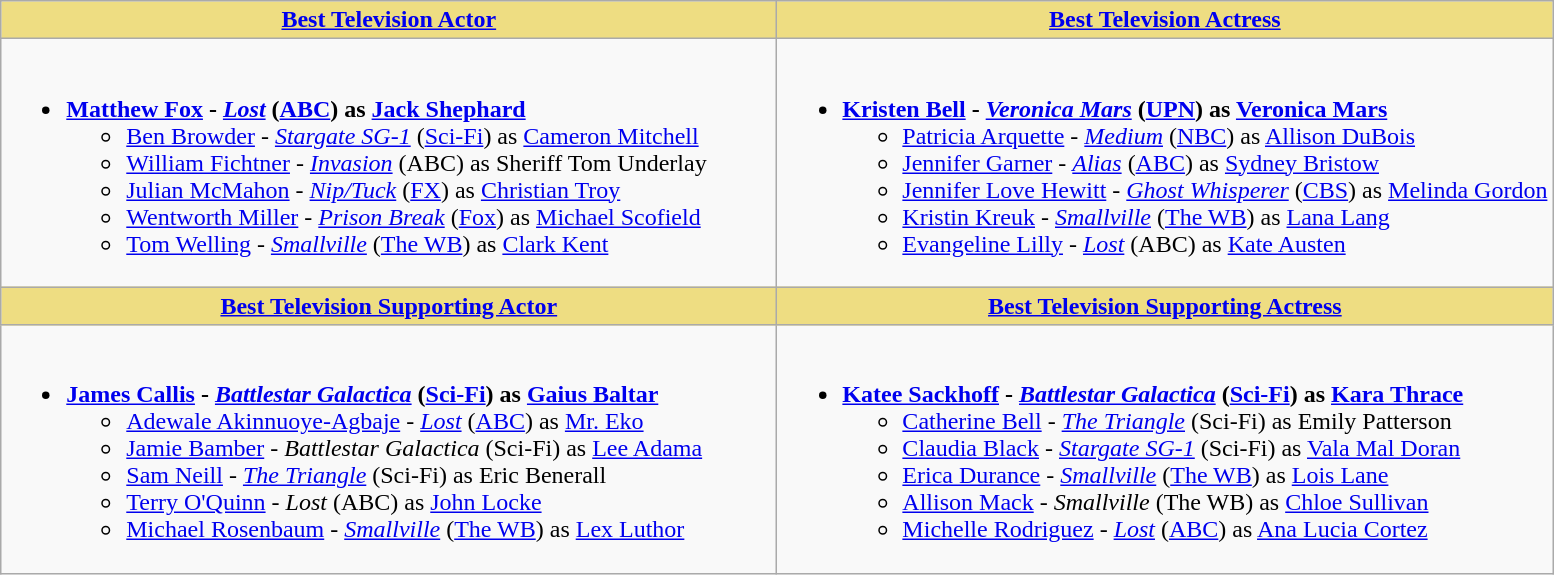<table class=wikitable>
<tr>
<th style="background:#EEDD82; width:50%"><a href='#'>Best Television Actor</a></th>
<th style="background:#EEDD82; width:50%"><a href='#'>Best Television Actress</a></th>
</tr>
<tr>
<td valign="top"><br><ul><li><strong><a href='#'>Matthew Fox</a> - <em><a href='#'>Lost</a></em> (<a href='#'>ABC</a>) as <a href='#'>Jack Shephard</a></strong><ul><li><a href='#'>Ben Browder</a> - <em><a href='#'>Stargate SG-1</a></em> (<a href='#'>Sci-Fi</a>) as <a href='#'>Cameron Mitchell</a></li><li><a href='#'>William Fichtner</a> - <em><a href='#'>Invasion</a></em> (ABC) as Sheriff Tom Underlay</li><li><a href='#'>Julian McMahon</a> - <em><a href='#'>Nip/Tuck</a></em> (<a href='#'>FX</a>) as <a href='#'>Christian Troy</a></li><li><a href='#'>Wentworth Miller</a> - <em><a href='#'>Prison Break</a></em> (<a href='#'>Fox</a>) as <a href='#'>Michael Scofield</a></li><li><a href='#'>Tom Welling</a> - <em><a href='#'>Smallville</a></em> (<a href='#'>The WB</a>) as <a href='#'>Clark Kent</a></li></ul></li></ul></td>
<td valign="top"><br><ul><li><strong><a href='#'>Kristen Bell</a> - <em><a href='#'>Veronica Mars</a></em> (<a href='#'>UPN</a>) as <a href='#'>Veronica Mars</a></strong><ul><li><a href='#'>Patricia Arquette</a> - <em><a href='#'>Medium</a></em> (<a href='#'>NBC</a>) as <a href='#'>Allison DuBois</a></li><li><a href='#'>Jennifer Garner</a> - <em><a href='#'>Alias</a></em> (<a href='#'>ABC</a>) as <a href='#'>Sydney Bristow</a></li><li><a href='#'>Jennifer Love Hewitt</a> - <em><a href='#'>Ghost Whisperer</a></em> (<a href='#'>CBS</a>) as <a href='#'>Melinda Gordon</a></li><li><a href='#'>Kristin Kreuk</a> - <em><a href='#'>Smallville</a></em> (<a href='#'>The WB</a>) as <a href='#'>Lana Lang</a></li><li><a href='#'>Evangeline Lilly</a> - <em><a href='#'>Lost</a></em> (ABC) as <a href='#'>Kate Austen</a></li></ul></li></ul></td>
</tr>
<tr>
<th style="background:#EEDD82; width:50%"><a href='#'>Best Television Supporting Actor</a></th>
<th style="background:#EEDD82; width:50%"><a href='#'>Best Television Supporting Actress</a></th>
</tr>
<tr>
<td valign="top"><br><ul><li><strong><a href='#'>James Callis</a> - <em><a href='#'>Battlestar Galactica</a></em> (<a href='#'>Sci-Fi</a>) as <a href='#'>Gaius Baltar</a></strong><ul><li><a href='#'>Adewale Akinnuoye-Agbaje</a> - <em><a href='#'>Lost</a></em> (<a href='#'>ABC</a>) as <a href='#'>Mr. Eko</a></li><li><a href='#'>Jamie Bamber</a> - <em>Battlestar Galactica</em> (Sci-Fi) as <a href='#'>Lee Adama</a></li><li><a href='#'>Sam Neill</a> - <em><a href='#'>The Triangle</a></em> (Sci-Fi) as Eric Benerall</li><li><a href='#'>Terry O'Quinn</a> - <em>Lost</em> (ABC) as <a href='#'>John Locke</a></li><li><a href='#'>Michael Rosenbaum</a> - <em><a href='#'>Smallville</a></em> (<a href='#'>The WB</a>) as <a href='#'>Lex Luthor</a></li></ul></li></ul></td>
<td valign="top"><br><ul><li><strong><a href='#'>Katee Sackhoff</a> - <em><a href='#'>Battlestar Galactica</a></em> (<a href='#'>Sci-Fi</a>) as <a href='#'>Kara Thrace</a></strong><ul><li><a href='#'>Catherine Bell</a> - <em><a href='#'>The Triangle</a></em> (Sci-Fi) as Emily Patterson</li><li><a href='#'>Claudia Black</a> - <em><a href='#'>Stargate SG-1</a></em> (Sci-Fi) as <a href='#'>Vala Mal Doran</a></li><li><a href='#'>Erica Durance</a> - <em><a href='#'>Smallville</a></em> (<a href='#'>The WB</a>) as <a href='#'>Lois Lane</a></li><li><a href='#'>Allison Mack</a> - <em>Smallville</em> (The WB) as <a href='#'>Chloe Sullivan</a></li><li><a href='#'>Michelle Rodriguez</a> - <em><a href='#'>Lost</a></em> (<a href='#'>ABC</a>) as <a href='#'>Ana Lucia Cortez</a></li></ul></li></ul></td>
</tr>
</table>
